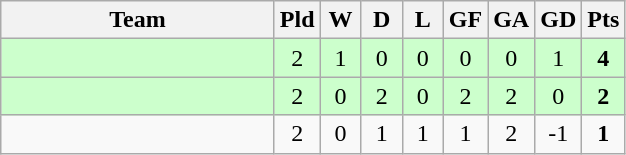<table class="wikitable" style="text-align: center;">
<tr>
<th width=175>Team</th>
<th width=20 abbr="Played">Pld</th>
<th width=20 abbr="Won">W</th>
<th width=20 abbr="Drawn">D</th>
<th width=20 abbr="Lost">L</th>
<th width=20 abbr="Goals for">GF</th>
<th width=20 abbr="Goals against">GA</th>
<th width=20 abbr="Goal difference">GD</th>
<th width=20 abbr="Points">Pts</th>
</tr>
<tr bgcolor=#ccffcc>
<td></td>
<td>2</td>
<td>1</td>
<td 1>0</td>
<td>0</td>
<td>0</td>
<td>0</td>
<td>1</td>
<td><strong>4</strong></td>
</tr>
<tr bgcolor=#ccffcc>
<td></td>
<td>2</td>
<td>0</td>
<td>2</td>
<td>0</td>
<td>2</td>
<td>2</td>
<td>0</td>
<td><strong>2</strong></td>
</tr>
<tr>
<td></td>
<td>2</td>
<td>0</td>
<td>1</td>
<td>1</td>
<td>1</td>
<td>2</td>
<td>-1</td>
<td><strong>1</strong></td>
</tr>
</table>
